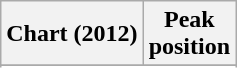<table class="wikitable sortable plainrowheaders" style="text-align:center">
<tr>
<th scope="col">Chart (2012)</th>
<th scope="col">Peak<br>position</th>
</tr>
<tr>
</tr>
<tr>
</tr>
<tr>
</tr>
</table>
